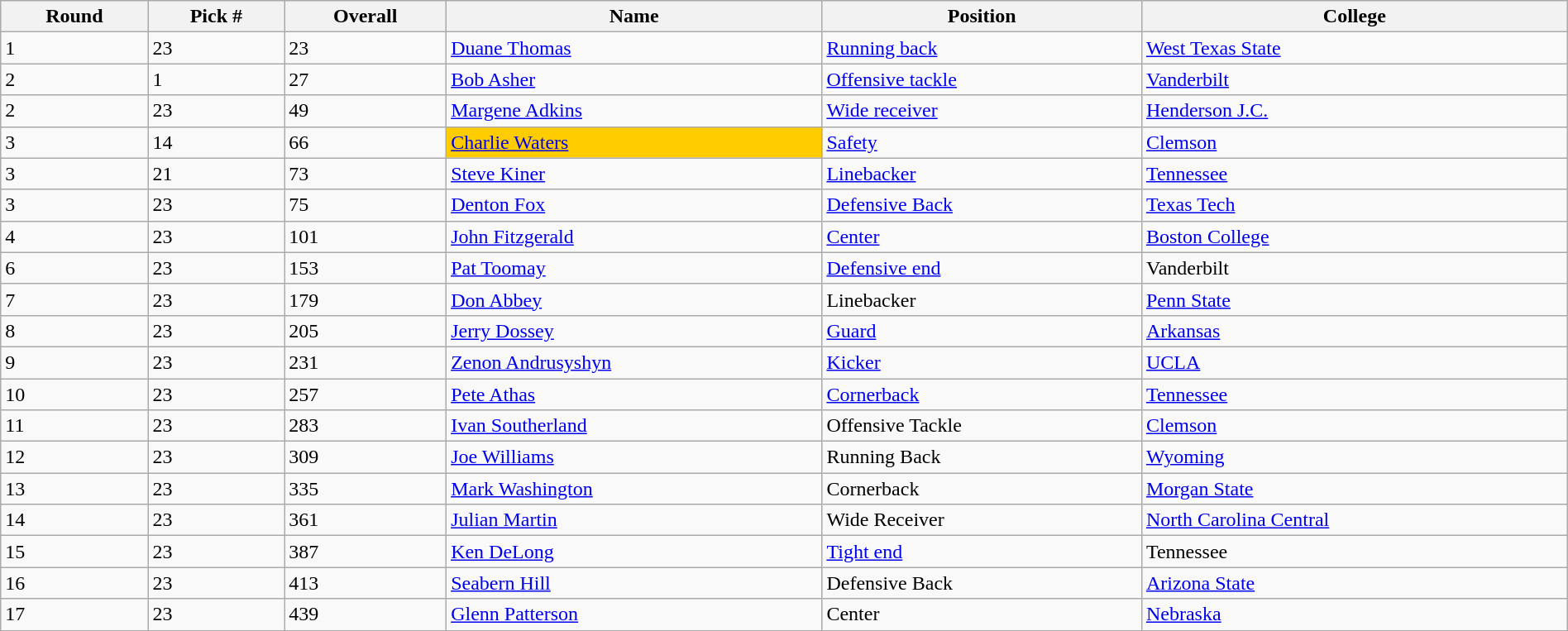<table class="wikitable sortable sortable" style="width: 100%">
<tr>
<th>Round</th>
<th>Pick #</th>
<th>Overall</th>
<th>Name</th>
<th>Position</th>
<th>College</th>
</tr>
<tr>
<td>1</td>
<td>23</td>
<td>23</td>
<td><a href='#'>Duane Thomas</a></td>
<td><a href='#'>Running back</a></td>
<td><a href='#'>West Texas State</a></td>
</tr>
<tr>
<td>2</td>
<td>1</td>
<td>27</td>
<td><a href='#'>Bob Asher</a></td>
<td><a href='#'>Offensive tackle</a></td>
<td><a href='#'>Vanderbilt</a></td>
</tr>
<tr>
<td>2</td>
<td>23</td>
<td>49</td>
<td><a href='#'>Margene Adkins</a></td>
<td><a href='#'>Wide receiver</a></td>
<td><a href='#'>Henderson J.C.</a></td>
</tr>
<tr>
<td>3</td>
<td>14</td>
<td>66</td>
<td bgcolor=#FFCC00><a href='#'>Charlie Waters</a></td>
<td><a href='#'>Safety</a></td>
<td><a href='#'>Clemson</a></td>
</tr>
<tr>
<td>3</td>
<td>21</td>
<td>73</td>
<td><a href='#'>Steve Kiner</a></td>
<td><a href='#'>Linebacker</a></td>
<td><a href='#'>Tennessee</a></td>
</tr>
<tr>
<td>3</td>
<td>23</td>
<td>75</td>
<td><a href='#'>Denton Fox</a></td>
<td><a href='#'>Defensive Back</a></td>
<td><a href='#'>Texas Tech</a></td>
</tr>
<tr>
<td>4</td>
<td>23</td>
<td>101</td>
<td><a href='#'>John Fitzgerald</a></td>
<td><a href='#'>Center</a></td>
<td><a href='#'>Boston College</a></td>
</tr>
<tr>
<td>6</td>
<td>23</td>
<td>153</td>
<td><a href='#'>Pat Toomay</a></td>
<td><a href='#'>Defensive end</a></td>
<td>Vanderbilt</td>
</tr>
<tr>
<td>7</td>
<td>23</td>
<td>179</td>
<td><a href='#'>Don Abbey</a></td>
<td>Linebacker</td>
<td><a href='#'>Penn State</a></td>
</tr>
<tr>
<td>8</td>
<td>23</td>
<td>205</td>
<td><a href='#'>Jerry Dossey</a></td>
<td><a href='#'>Guard</a></td>
<td><a href='#'>Arkansas</a></td>
</tr>
<tr>
<td>9</td>
<td>23</td>
<td>231</td>
<td><a href='#'>Zenon Andrusyshyn</a></td>
<td><a href='#'>Kicker</a></td>
<td><a href='#'>UCLA</a></td>
</tr>
<tr>
<td>10</td>
<td>23</td>
<td>257</td>
<td><a href='#'>Pete Athas</a></td>
<td><a href='#'>Cornerback</a></td>
<td><a href='#'>Tennessee</a></td>
</tr>
<tr>
<td>11</td>
<td>23</td>
<td>283</td>
<td><a href='#'>Ivan Southerland</a></td>
<td>Offensive Tackle</td>
<td><a href='#'>Clemson</a></td>
</tr>
<tr>
<td>12</td>
<td>23</td>
<td>309</td>
<td><a href='#'>Joe Williams</a></td>
<td>Running Back</td>
<td><a href='#'>Wyoming</a></td>
</tr>
<tr>
<td>13</td>
<td>23</td>
<td>335</td>
<td><a href='#'>Mark Washington</a></td>
<td>Cornerback</td>
<td><a href='#'>Morgan State</a></td>
</tr>
<tr>
<td>14</td>
<td>23</td>
<td>361</td>
<td><a href='#'>Julian Martin</a></td>
<td>Wide Receiver</td>
<td><a href='#'>North Carolina Central</a></td>
</tr>
<tr>
<td>15</td>
<td>23</td>
<td>387</td>
<td><a href='#'>Ken DeLong</a></td>
<td><a href='#'>Tight end</a></td>
<td>Tennessee</td>
</tr>
<tr>
<td>16</td>
<td>23</td>
<td>413</td>
<td><a href='#'>Seabern Hill</a></td>
<td>Defensive Back</td>
<td><a href='#'>Arizona State</a></td>
</tr>
<tr>
<td>17</td>
<td>23</td>
<td>439</td>
<td><a href='#'>Glenn Patterson</a></td>
<td>Center</td>
<td><a href='#'>Nebraska</a></td>
</tr>
</table>
